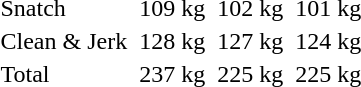<table>
<tr>
<td>Snatch</td>
<td></td>
<td>109 kg</td>
<td></td>
<td>102 kg</td>
<td></td>
<td>101 kg</td>
</tr>
<tr>
<td>Clean & Jerk</td>
<td></td>
<td>128 kg</td>
<td></td>
<td>127 kg</td>
<td></td>
<td>124 kg</td>
</tr>
<tr>
<td>Total</td>
<td></td>
<td>237 kg</td>
<td></td>
<td>225 kg</td>
<td></td>
<td>225 kg</td>
</tr>
</table>
